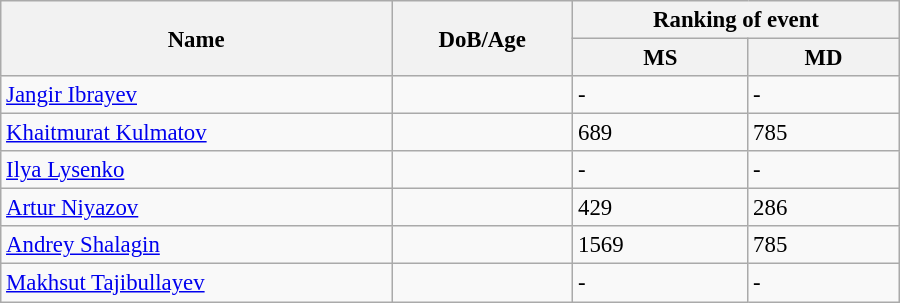<table class="wikitable" style="width:600px; font-size:95%;">
<tr>
<th rowspan="2" align="left">Name</th>
<th rowspan="2" align="left">DoB/Age</th>
<th colspan="2" align="center">Ranking of event</th>
</tr>
<tr>
<th align="left">MS</th>
<th align="left">MD</th>
</tr>
<tr>
<td><a href='#'>Jangir Ibrayev</a></td>
<td></td>
<td>-</td>
<td>-</td>
</tr>
<tr>
<td><a href='#'>Khaitmurat Kulmatov</a></td>
<td></td>
<td>689</td>
<td>785</td>
</tr>
<tr>
<td><a href='#'>Ilya Lysenko</a></td>
<td></td>
<td>-</td>
<td>-</td>
</tr>
<tr>
<td><a href='#'>Artur Niyazov</a></td>
<td></td>
<td>429</td>
<td>286</td>
</tr>
<tr>
<td><a href='#'>Andrey Shalagin</a></td>
<td></td>
<td>1569</td>
<td>785</td>
</tr>
<tr>
<td><a href='#'>Makhsut Tajibullayev</a></td>
<td></td>
<td>-</td>
<td>-</td>
</tr>
</table>
